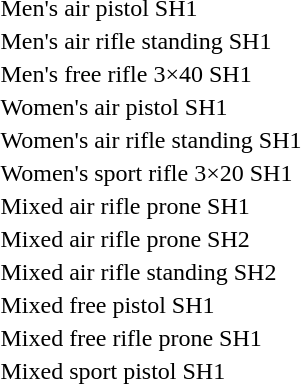<table>
<tr>
<td>Men's air pistol SH1<br></td>
<td></td>
<td></td>
<td></td>
</tr>
<tr>
<td>Men's air rifle standing SH1<br></td>
<td></td>
<td></td>
<td></td>
</tr>
<tr>
<td>Men's free rifle 3×40 SH1<br></td>
<td></td>
<td></td>
<td></td>
</tr>
<tr>
<td>Women's air pistol SH1<br></td>
<td></td>
<td></td>
<td></td>
</tr>
<tr>
<td>Women's air rifle standing SH1<br></td>
<td></td>
<td></td>
<td></td>
</tr>
<tr>
<td>Women's sport rifle 3×20 SH1<br></td>
<td></td>
<td></td>
<td></td>
</tr>
<tr>
<td>Mixed air rifle prone SH1<br></td>
<td></td>
<td></td>
<td></td>
</tr>
<tr>
<td>Mixed air rifle prone SH2<br></td>
<td></td>
<td></td>
<td></td>
</tr>
<tr>
<td>Mixed air rifle standing SH2<br></td>
<td></td>
<td></td>
<td></td>
</tr>
<tr>
<td>Mixed free pistol SH1<br></td>
<td></td>
<td></td>
<td></td>
</tr>
<tr>
<td>Mixed free rifle prone SH1<br></td>
<td></td>
<td></td>
<td></td>
</tr>
<tr>
<td>Mixed sport pistol SH1<br></td>
<td></td>
<td></td>
<td></td>
</tr>
</table>
